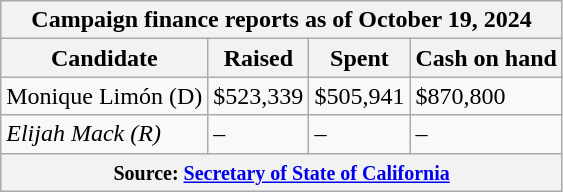<table class="wikitable sortable">
<tr>
<th colspan=4>Campaign finance reports as of October 19, 2024</th>
</tr>
<tr style="text-align:center;">
<th>Candidate</th>
<th>Raised</th>
<th>Spent</th>
<th>Cash on hand</th>
</tr>
<tr>
<td>Monique Limón (D)</td>
<td>$523,339</td>
<td>$505,941</td>
<td>$870,800</td>
</tr>
<tr>
<td><em>Elijah Mack (R)</em></td>
<td>–</td>
<td>–</td>
<td>–</td>
</tr>
<tr>
<th colspan="4"><small>Source: <a href='#'>Secretary of State of California</a></small></th>
</tr>
</table>
